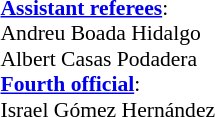<table width=50% style="font-size: 90%">
<tr>
<td><br><strong><a href='#'>Assistant referees</a></strong>:
<br>Andreu Boada Hidalgo
<br>Albert Casas Podadera
<br><strong><a href='#'>Fourth official</a></strong>:
<br>Israel Gómez Hernández</td>
</tr>
</table>
